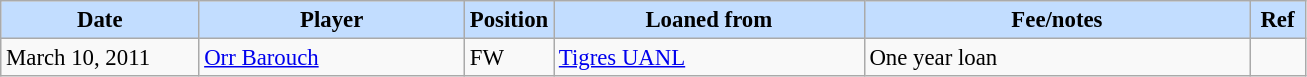<table class="wikitable" style="text-align:left; font-size:95%;">
<tr>
<th style="background:#c2ddff; width:125px;">Date</th>
<th style="background:#c2ddff; width:170px;">Player</th>
<th style="background:#c2ddff; width:50px;">Position</th>
<th style="background:#c2ddff; width:200px;">Loaned from</th>
<th style="background:#c2ddff; width:250px;">Fee/notes</th>
<th style="background:#c2ddff; width:30px;">Ref</th>
</tr>
<tr>
<td>March 10, 2011</td>
<td> <a href='#'>Orr Barouch</a></td>
<td>FW</td>
<td> <a href='#'>Tigres UANL</a></td>
<td>One year loan</td>
<td></td>
</tr>
</table>
